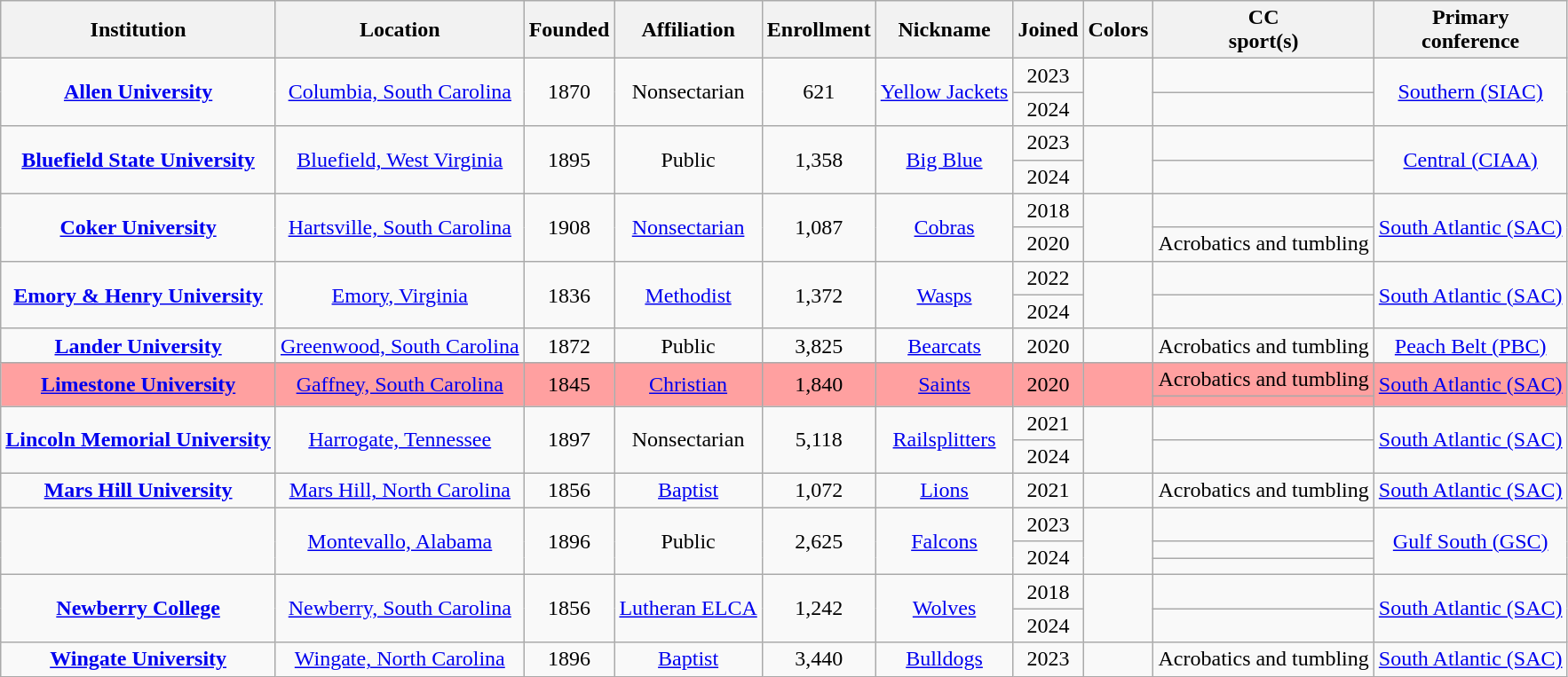<table class="wikitable sortable" style="text-align:center">
<tr>
<th>Institution</th>
<th>Location</th>
<th>Founded</th>
<th>Affiliation</th>
<th>Enrollment</th>
<th>Nickname</th>
<th>Joined</th>
<th class="unsortable">Colors</th>
<th>CC<br>sport(s)</th>
<th>Primary<br>conference</th>
</tr>
<tr>
<td rowspan=2><strong><a href='#'>Allen University</a></strong></td>
<td rowspan=2><a href='#'>Columbia, South Carolina</a></td>
<td rowspan=2>1870</td>
<td rowspan=2>Nonsectarian</td>
<td rowspan=2>621</td>
<td rowspan=2><a href='#'>Yellow Jackets</a></td>
<td>2023</td>
<td rowspan=2> </td>
<td></td>
<td rowspan=2><a href='#'>Southern (SIAC)</a></td>
</tr>
<tr>
<td>2024</td>
<td></td>
</tr>
<tr>
<td rowspan=2><strong><a href='#'>Bluefield State University</a></strong></td>
<td rowspan=2><a href='#'>Bluefield, West Virginia</a></td>
<td rowspan=2>1895</td>
<td rowspan=2>Public</td>
<td rowspan=2>1,358</td>
<td rowspan=2><a href='#'>Big Blue</a></td>
<td>2023</td>
<td rowspan=2> </td>
<td></td>
<td rowspan=2><a href='#'>Central (CIAA)</a></td>
</tr>
<tr>
<td>2024</td>
<td></td>
</tr>
<tr>
<td rowspan=2><strong><a href='#'>Coker University</a></strong></td>
<td rowspan=2><a href='#'>Hartsville, South Carolina</a></td>
<td rowspan=2>1908</td>
<td rowspan=2><a href='#'>Nonsectarian</a></td>
<td rowspan=2>1,087</td>
<td rowspan=2><a href='#'>Cobras</a></td>
<td>2018</td>
<td rowspan=2> </td>
<td></td>
<td rowspan=2><a href='#'>South Atlantic (SAC)</a></td>
</tr>
<tr>
<td>2020</td>
<td>Acrobatics and tumbling</td>
</tr>
<tr>
<td rowspan=2><strong><a href='#'>Emory & Henry University</a></strong></td>
<td rowspan=2><a href='#'>Emory, Virginia</a></td>
<td rowspan=2>1836</td>
<td rowspan=2><a href='#'>Methodist</a></td>
<td rowspan=2>1,372</td>
<td rowspan=2><a href='#'>Wasps</a></td>
<td>2022</td>
<td rowspan=2> </td>
<td></td>
<td rowspan=2><a href='#'>South Atlantic (SAC)</a></td>
</tr>
<tr>
<td>2024</td>
<td></td>
</tr>
<tr>
<td><strong><a href='#'>Lander University</a></strong></td>
<td><a href='#'>Greenwood, South Carolina</a></td>
<td>1872</td>
<td>Public</td>
<td>3,825</td>
<td><a href='#'>Bearcats</a></td>
<td>2020</td>
<td> </td>
<td>Acrobatics and tumbling</td>
<td><a href='#'>Peach Belt (PBC)</a></td>
</tr>
<tr bgcolor=#ffa0a0>
<td rowspan=2><strong><a href='#'>Limestone University</a></strong></td>
<td rowspan=2><a href='#'>Gaffney, South Carolina</a></td>
<td rowspan=2>1845</td>
<td rowspan=2><a href='#'>Christian</a></td>
<td rowspan=2>1,840</td>
<td rowspan=2><a href='#'>Saints</a></td>
<td rowspan=2>2020</td>
<td rowspan=2> </td>
<td>Acrobatics and tumbling</td>
<td rowspan=2><a href='#'>South Atlantic (SAC)</a></td>
</tr>
<tr bgcolor=#ffa0a0>
<td></td>
</tr>
<tr>
<td rowspan=2><strong><a href='#'>Lincoln Memorial University</a></strong></td>
<td rowspan=2><a href='#'>Harrogate, Tennessee</a></td>
<td rowspan=2>1897</td>
<td rowspan=2>Nonsectarian</td>
<td rowspan=2>5,118</td>
<td rowspan=2><a href='#'>Railsplitters</a></td>
<td rowspan=1>2021</td>
<td rowspan=2> </td>
<td></td>
<td rowspan=2><a href='#'>South Atlantic (SAC)</a></td>
</tr>
<tr>
<td>2024</td>
<td></td>
</tr>
<tr>
<td><strong><a href='#'>Mars Hill University</a></strong></td>
<td><a href='#'>Mars Hill, North Carolina</a></td>
<td>1856</td>
<td><a href='#'>Baptist</a></td>
<td>1,072</td>
<td><a href='#'>Lions</a></td>
<td>2021</td>
<td> </td>
<td>Acrobatics and tumbling</td>
<td><a href='#'>South Atlantic (SAC)</a></td>
</tr>
<tr>
<td rowspan=3><strong></strong></td>
<td rowspan=3><a href='#'>Montevallo, Alabama</a></td>
<td rowspan=3>1896</td>
<td rowspan=3>Public</td>
<td rowspan=3>2,625</td>
<td rowspan=3><a href='#'>Falcons</a></td>
<td rowspan=1>2023</td>
<td rowspan=3> </td>
<td></td>
<td rowspan=3><a href='#'>Gulf South (GSC)</a></td>
</tr>
<tr>
<td rowspan=2>2024</td>
<td></td>
</tr>
<tr>
<td></td>
</tr>
<tr>
<td rowspan=2><strong><a href='#'>Newberry College</a></strong></td>
<td rowspan=2><a href='#'>Newberry, South Carolina</a></td>
<td rowspan=2>1856</td>
<td rowspan=2><a href='#'>Lutheran ELCA</a></td>
<td rowspan=2>1,242</td>
<td rowspan=2><a href='#'>Wolves</a></td>
<td>2018</td>
<td rowspan=2> </td>
<td></td>
<td rowspan=2><a href='#'>South Atlantic (SAC)</a></td>
</tr>
<tr>
<td>2024</td>
<td></td>
</tr>
<tr>
<td><strong><a href='#'>Wingate University</a></strong></td>
<td><a href='#'>Wingate, North Carolina</a></td>
<td>1896</td>
<td><a href='#'>Baptist</a></td>
<td>3,440</td>
<td><a href='#'>Bulldogs</a></td>
<td>2023</td>
<td> </td>
<td>Acrobatics and tumbling</td>
<td><a href='#'>South Atlantic (SAC)</a></td>
</tr>
</table>
